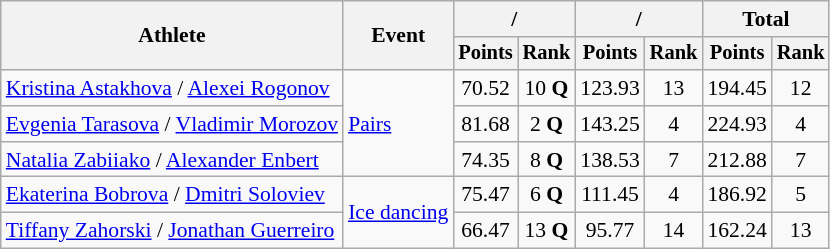<table class="wikitable" style="font-size:90%">
<tr>
<th rowspan="2">Athlete</th>
<th rowspan="2">Event</th>
<th colspan="2"> / </th>
<th colspan="2"> / </th>
<th colspan="2">Total</th>
</tr>
<tr style="font-size:95%">
<th>Points</th>
<th>Rank</th>
<th>Points</th>
<th>Rank</th>
<th>Points</th>
<th>Rank</th>
</tr>
<tr align=center>
<td align=left><a href='#'>Kristina Astakhova</a> / <a href='#'>Alexei Rogonov</a></td>
<td align=left rowspan="3"><a href='#'>Pairs</a></td>
<td>70.52</td>
<td>10 <strong>Q</strong></td>
<td>123.93</td>
<td>13</td>
<td>194.45</td>
<td>12</td>
</tr>
<tr align=center>
<td align=left><a href='#'>Evgenia Tarasova</a> / <a href='#'>Vladimir Morozov</a></td>
<td>81.68</td>
<td>2 <strong>Q</strong></td>
<td>143.25</td>
<td>4</td>
<td>224.93</td>
<td>4</td>
</tr>
<tr align=center>
<td align=left><a href='#'>Natalia Zabiiako</a> / <a href='#'>Alexander Enbert</a></td>
<td>74.35</td>
<td>8 <strong>Q</strong></td>
<td>138.53</td>
<td>7</td>
<td>212.88</td>
<td>7</td>
</tr>
<tr align=center>
<td align=left><a href='#'>Ekaterina Bobrova</a> / <a href='#'>Dmitri Soloviev</a></td>
<td align=left rowspan="2"><a href='#'>Ice dancing</a></td>
<td>75.47</td>
<td>6 <strong>Q</strong></td>
<td>111.45</td>
<td>4</td>
<td>186.92</td>
<td>5</td>
</tr>
<tr align=center>
<td align=left><a href='#'>Tiffany Zahorski</a> / <a href='#'>Jonathan Guerreiro</a></td>
<td>66.47</td>
<td>13 <strong>Q</strong></td>
<td>95.77</td>
<td>14</td>
<td>162.24</td>
<td>13</td>
</tr>
</table>
